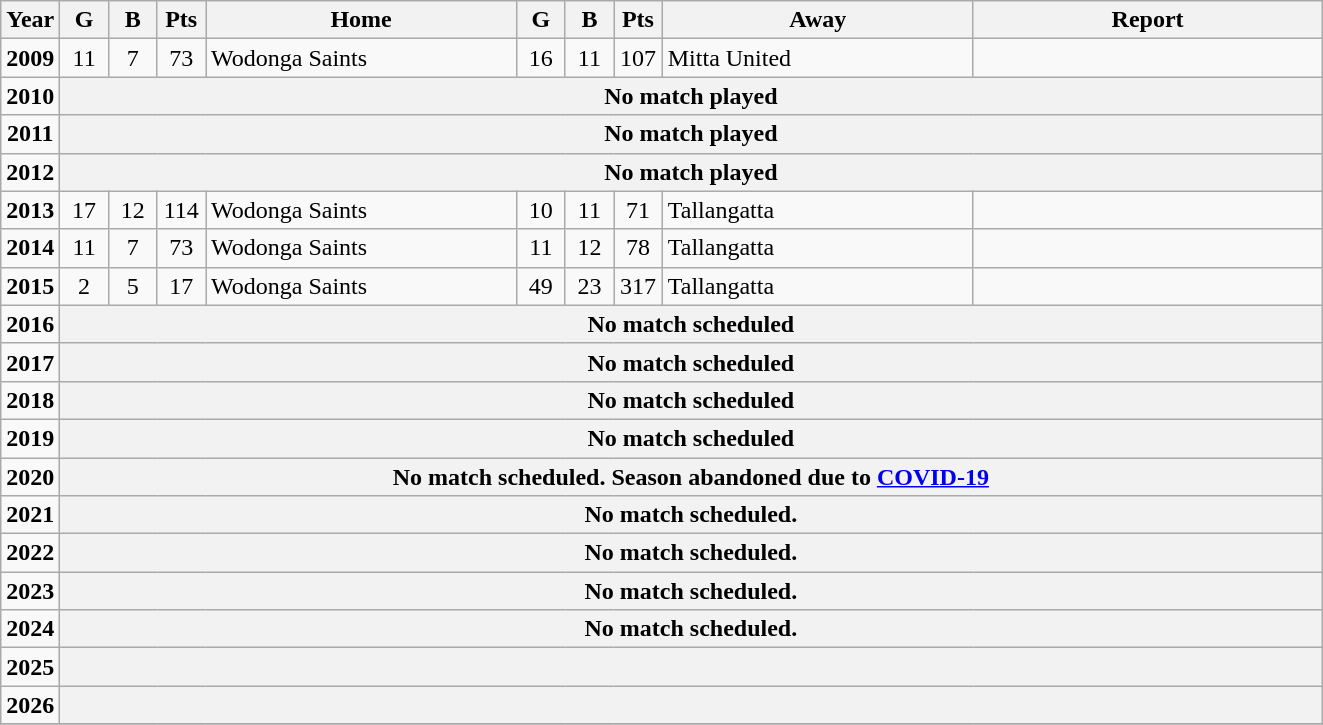<table class="wikitable">
<tr>
<th width="25">Year</th>
<th width="25">G</th>
<th width="25">B</th>
<th width="25">Pts</th>
<th width="200">Home</th>
<th width="25">G</th>
<th width="25">B</th>
<th width="25">Pts</th>
<th width="200">Away</th>
<th width="225">Report</th>
</tr>
<tr>
<td align="center"><strong>2009</strong></td>
<td align="center">11</td>
<td align="center">7</td>
<td align="center">73</td>
<td>Wodonga Saints</td>
<td align="center">16</td>
<td align="center">11</td>
<td align="center">107</td>
<td>Mitta United</td>
<td></td>
</tr>
<tr>
<td align="center"><strong>2010</strong></td>
<th colspan="9">No match played</th>
</tr>
<tr>
<td align="center"><strong>2011</strong></td>
<th colspan="9">No match played</th>
</tr>
<tr>
<td align="center"><strong>2012</strong></td>
<th colspan="9">No match played</th>
</tr>
<tr>
<td align="center"><strong>2013</strong></td>
<td align="center">17</td>
<td align="center">12</td>
<td align="center">114</td>
<td>Wodonga Saints</td>
<td align="center">10</td>
<td align="center">11</td>
<td align="center">71</td>
<td>Tallangatta</td>
<td></td>
</tr>
<tr>
<td align="center"><strong>2014</strong></td>
<td align="center">11</td>
<td align="center">7</td>
<td align="center">73</td>
<td>Wodonga Saints</td>
<td align="center">11</td>
<td align="center">12</td>
<td align="center">78</td>
<td>Tallangatta</td>
<td></td>
</tr>
<tr>
<td align="center"><strong>2015</strong></td>
<td align="center">2</td>
<td align="center">5</td>
<td align="center">17</td>
<td>Wodonga Saints</td>
<td align="center">49</td>
<td align="center">23</td>
<td align="center">317</td>
<td>Tallangatta</td>
<td></td>
</tr>
<tr>
<td align="center"><strong>2016</strong></td>
<th colspan="9">No match scheduled</th>
</tr>
<tr>
<td align="center"><strong>2017</strong></td>
<th colspan="9">No match scheduled</th>
</tr>
<tr>
<td align="center"><strong>2018</strong></td>
<th colspan="9">No match scheduled</th>
</tr>
<tr>
<td align="center"><strong>2019</strong></td>
<th colspan="9">No match scheduled</th>
</tr>
<tr>
<td align="center"><strong>2020</strong></td>
<th colspan="9">No match scheduled. Season abandoned due to <a href='#'>COVID-19</a></th>
</tr>
<tr>
<td align="center"><strong>2021</strong></td>
<th colspan="9">No match scheduled.</th>
</tr>
<tr>
<td align="center"><strong>2022</strong></td>
<th colspan="9">No match scheduled.</th>
</tr>
<tr>
<td align="center"><strong>2023</strong></td>
<th colspan="9">No match scheduled.</th>
</tr>
<tr>
<td align="center"><strong>2024</strong></td>
<th colspan="9">No match scheduled.</th>
</tr>
<tr>
<td align="center"><strong>2025</strong></td>
<th colspan="9"></th>
</tr>
<tr>
<td align="center"><strong>2026</strong></td>
<th colspan="9"></th>
</tr>
<tr>
</tr>
</table>
